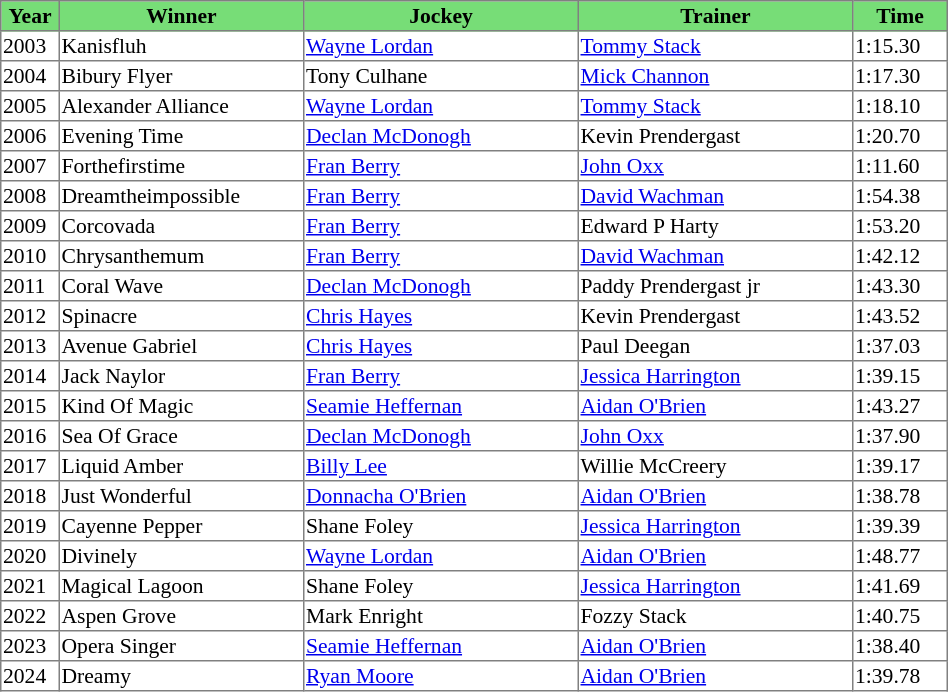<table class = "sortable" | border="1" style="border-collapse: collapse; font-size:90%">
<tr bgcolor="#77dd77" align="center">
<th style="width:36px"><strong>Year</strong></th>
<th style="width:160px"><strong>Winner</strong></th>
<th style="width:180px"><strong>Jockey</strong></th>
<th style="width:180px"><strong>Trainer</strong></th>
<th style="width:60px"><strong>Time</strong></th>
</tr>
<tr>
<td>2003</td>
<td>Kanisfluh</td>
<td><a href='#'>Wayne Lordan</a></td>
<td><a href='#'>Tommy Stack</a></td>
<td>1:15.30</td>
</tr>
<tr>
<td>2004</td>
<td>Bibury Flyer</td>
<td>Tony Culhane</td>
<td><a href='#'>Mick Channon</a></td>
<td>1:17.30</td>
</tr>
<tr>
<td>2005</td>
<td>Alexander Alliance</td>
<td><a href='#'>Wayne Lordan</a></td>
<td><a href='#'>Tommy Stack</a></td>
<td>1:18.10</td>
</tr>
<tr>
<td>2006</td>
<td>Evening Time</td>
<td><a href='#'>Declan McDonogh</a></td>
<td>Kevin Prendergast</td>
<td>1:20.70</td>
</tr>
<tr>
<td>2007</td>
<td>Forthefirstime</td>
<td><a href='#'>Fran Berry</a></td>
<td><a href='#'>John Oxx</a></td>
<td>1:11.60</td>
</tr>
<tr>
<td>2008</td>
<td>Dreamtheimpossible</td>
<td><a href='#'>Fran Berry</a></td>
<td><a href='#'>David Wachman</a></td>
<td>1:54.38</td>
</tr>
<tr>
<td>2009</td>
<td>Corcovada</td>
<td><a href='#'>Fran Berry</a></td>
<td>Edward P Harty</td>
<td>1:53.20</td>
</tr>
<tr>
<td>2010</td>
<td>Chrysanthemum</td>
<td><a href='#'>Fran Berry</a></td>
<td><a href='#'>David Wachman</a></td>
<td>1:42.12</td>
</tr>
<tr>
<td>2011</td>
<td>Coral Wave</td>
<td><a href='#'>Declan McDonogh</a></td>
<td>Paddy Prendergast jr</td>
<td>1:43.30</td>
</tr>
<tr>
<td>2012</td>
<td>Spinacre</td>
<td><a href='#'>Chris Hayes</a></td>
<td>Kevin Prendergast</td>
<td>1:43.52</td>
</tr>
<tr>
<td>2013</td>
<td>Avenue Gabriel</td>
<td><a href='#'>Chris Hayes</a></td>
<td>Paul Deegan</td>
<td>1:37.03</td>
</tr>
<tr>
<td>2014</td>
<td>Jack Naylor</td>
<td><a href='#'>Fran Berry</a></td>
<td><a href='#'>Jessica Harrington</a></td>
<td>1:39.15</td>
</tr>
<tr>
<td>2015</td>
<td>Kind Of Magic</td>
<td><a href='#'>Seamie Heffernan</a></td>
<td><a href='#'>Aidan O'Brien</a></td>
<td>1:43.27</td>
</tr>
<tr>
<td>2016</td>
<td>Sea Of Grace</td>
<td><a href='#'>Declan McDonogh</a></td>
<td><a href='#'>John Oxx</a></td>
<td>1:37.90</td>
</tr>
<tr>
<td>2017</td>
<td>Liquid Amber</td>
<td><a href='#'>Billy Lee</a></td>
<td>Willie McCreery</td>
<td>1:39.17</td>
</tr>
<tr>
<td>2018</td>
<td>Just Wonderful</td>
<td><a href='#'>Donnacha O'Brien</a></td>
<td><a href='#'>Aidan O'Brien</a></td>
<td>1:38.78</td>
</tr>
<tr>
<td>2019</td>
<td>Cayenne Pepper</td>
<td>Shane Foley</td>
<td><a href='#'>Jessica Harrington</a></td>
<td>1:39.39</td>
</tr>
<tr>
<td>2020</td>
<td>Divinely</td>
<td><a href='#'>Wayne Lordan</a></td>
<td><a href='#'>Aidan O'Brien</a></td>
<td>1:48.77</td>
</tr>
<tr>
<td>2021</td>
<td>Magical Lagoon</td>
<td>Shane Foley</td>
<td><a href='#'>Jessica Harrington</a></td>
<td>1:41.69</td>
</tr>
<tr>
<td>2022</td>
<td>Aspen Grove</td>
<td>Mark Enright</td>
<td>Fozzy Stack</td>
<td>1:40.75</td>
</tr>
<tr>
<td>2023</td>
<td>Opera Singer</td>
<td><a href='#'>Seamie Heffernan</a></td>
<td><a href='#'>Aidan O'Brien</a></td>
<td>1:38.40</td>
</tr>
<tr>
<td>2024</td>
<td>Dreamy</td>
<td><a href='#'>Ryan Moore</a></td>
<td><a href='#'>Aidan O'Brien</a></td>
<td>1:39.78</td>
</tr>
</table>
